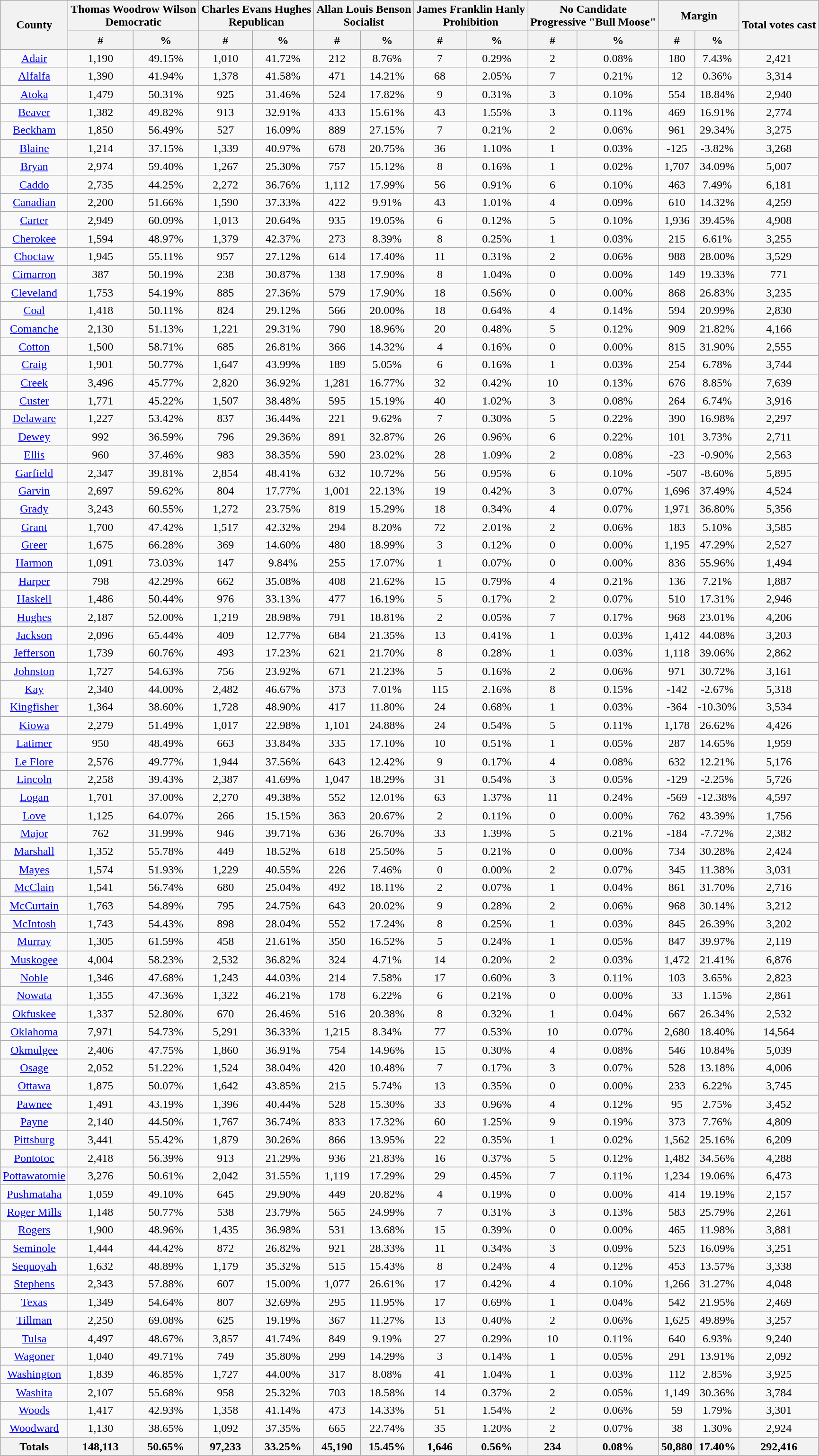<table class="wikitable sortable">
<tr>
<th rowspan="2" style="text-align:center;">County</th>
<th colspan="2" style="text-align:center;">Thomas Woodrow Wilson<br>Democratic</th>
<th colspan="2" style="text-align:center;">Charles Evans Hughes<br>Republican</th>
<th colspan="2" style="text-align:center;">Allan Louis Benson<br>Socialist</th>
<th colspan="2" style="text-align:center;">James Franklin Hanly<br>Prohibition</th>
<th colspan="2" style="text-align:center;">No Candidate<br>Progressive "Bull Moose"</th>
<th colspan="2" style="text-align:center;">Margin</th>
<th rowspan="2" style="text-align:center;">Total votes cast</th>
</tr>
<tr>
<th style="text-align:center;" data-sort-type="number">#</th>
<th style="text-align:center;" data-sort-type="number">%</th>
<th style="text-align:center;" data-sort-type="number">#</th>
<th style="text-align:center;" data-sort-type="number">%</th>
<th style="text-align:center;" data-sort-type="number">#</th>
<th style="text-align:center;" data-sort-type="number">%</th>
<th style="text-align:center;" data-sort-type="number">#</th>
<th style="text-align:center;" data-sort-type="number">%</th>
<th style="text-align:center;" data-sort-type="number">#</th>
<th style="text-align:center;" data-sort-type="number">%</th>
<th style="text-align:center;" data-sort-type="number">#</th>
<th style="text-align:center;" data-sort-type="number">%</th>
</tr>
<tr style="text-align:center;">
<td><a href='#'>Adair</a></td>
<td>1,190</td>
<td>49.15%</td>
<td>1,010</td>
<td>41.72%</td>
<td>212</td>
<td>8.76%</td>
<td>7</td>
<td>0.29%</td>
<td>2</td>
<td>0.08%</td>
<td>180</td>
<td>7.43%</td>
<td>2,421</td>
</tr>
<tr style="text-align:center;">
<td><a href='#'>Alfalfa</a></td>
<td>1,390</td>
<td>41.94%</td>
<td>1,378</td>
<td>41.58%</td>
<td>471</td>
<td>14.21%</td>
<td>68</td>
<td>2.05%</td>
<td>7</td>
<td>0.21%</td>
<td>12</td>
<td>0.36%</td>
<td>3,314</td>
</tr>
<tr style="text-align:center;">
<td><a href='#'>Atoka</a></td>
<td>1,479</td>
<td>50.31%</td>
<td>925</td>
<td>31.46%</td>
<td>524</td>
<td>17.82%</td>
<td>9</td>
<td>0.31%</td>
<td>3</td>
<td>0.10%</td>
<td>554</td>
<td>18.84%</td>
<td>2,940</td>
</tr>
<tr style="text-align:center;">
<td><a href='#'>Beaver</a></td>
<td>1,382</td>
<td>49.82%</td>
<td>913</td>
<td>32.91%</td>
<td>433</td>
<td>15.61%</td>
<td>43</td>
<td>1.55%</td>
<td>3</td>
<td>0.11%</td>
<td>469</td>
<td>16.91%</td>
<td>2,774</td>
</tr>
<tr style="text-align:center;">
<td><a href='#'>Beckham</a></td>
<td>1,850</td>
<td>56.49%</td>
<td>527</td>
<td>16.09%</td>
<td>889</td>
<td>27.15%</td>
<td>7</td>
<td>0.21%</td>
<td>2</td>
<td>0.06%</td>
<td>961</td>
<td>29.34%</td>
<td>3,275</td>
</tr>
<tr style="text-align:center;">
<td><a href='#'>Blaine</a></td>
<td>1,214</td>
<td>37.15%</td>
<td>1,339</td>
<td>40.97%</td>
<td>678</td>
<td>20.75%</td>
<td>36</td>
<td>1.10%</td>
<td>1</td>
<td>0.03%</td>
<td>-125</td>
<td>-3.82%</td>
<td>3,268</td>
</tr>
<tr style="text-align:center;">
<td><a href='#'>Bryan</a></td>
<td>2,974</td>
<td>59.40%</td>
<td>1,267</td>
<td>25.30%</td>
<td>757</td>
<td>15.12%</td>
<td>8</td>
<td>0.16%</td>
<td>1</td>
<td>0.02%</td>
<td>1,707</td>
<td>34.09%</td>
<td>5,007</td>
</tr>
<tr style="text-align:center;">
<td><a href='#'>Caddo</a></td>
<td>2,735</td>
<td>44.25%</td>
<td>2,272</td>
<td>36.76%</td>
<td>1,112</td>
<td>17.99%</td>
<td>56</td>
<td>0.91%</td>
<td>6</td>
<td>0.10%</td>
<td>463</td>
<td>7.49%</td>
<td>6,181</td>
</tr>
<tr style="text-align:center;">
<td><a href='#'>Canadian</a></td>
<td>2,200</td>
<td>51.66%</td>
<td>1,590</td>
<td>37.33%</td>
<td>422</td>
<td>9.91%</td>
<td>43</td>
<td>1.01%</td>
<td>4</td>
<td>0.09%</td>
<td>610</td>
<td>14.32%</td>
<td>4,259</td>
</tr>
<tr style="text-align:center;">
<td><a href='#'>Carter</a></td>
<td>2,949</td>
<td>60.09%</td>
<td>1,013</td>
<td>20.64%</td>
<td>935</td>
<td>19.05%</td>
<td>6</td>
<td>0.12%</td>
<td>5</td>
<td>0.10%</td>
<td>1,936</td>
<td>39.45%</td>
<td>4,908</td>
</tr>
<tr style="text-align:center;">
<td><a href='#'>Cherokee</a></td>
<td>1,594</td>
<td>48.97%</td>
<td>1,379</td>
<td>42.37%</td>
<td>273</td>
<td>8.39%</td>
<td>8</td>
<td>0.25%</td>
<td>1</td>
<td>0.03%</td>
<td>215</td>
<td>6.61%</td>
<td>3,255</td>
</tr>
<tr style="text-align:center;">
<td><a href='#'>Choctaw</a></td>
<td>1,945</td>
<td>55.11%</td>
<td>957</td>
<td>27.12%</td>
<td>614</td>
<td>17.40%</td>
<td>11</td>
<td>0.31%</td>
<td>2</td>
<td>0.06%</td>
<td>988</td>
<td>28.00%</td>
<td>3,529</td>
</tr>
<tr style="text-align:center;">
<td><a href='#'>Cimarron</a></td>
<td>387</td>
<td>50.19%</td>
<td>238</td>
<td>30.87%</td>
<td>138</td>
<td>17.90%</td>
<td>8</td>
<td>1.04%</td>
<td>0</td>
<td>0.00%</td>
<td>149</td>
<td>19.33%</td>
<td>771</td>
</tr>
<tr style="text-align:center;">
<td><a href='#'>Cleveland</a></td>
<td>1,753</td>
<td>54.19%</td>
<td>885</td>
<td>27.36%</td>
<td>579</td>
<td>17.90%</td>
<td>18</td>
<td>0.56%</td>
<td>0</td>
<td>0.00%</td>
<td>868</td>
<td>26.83%</td>
<td>3,235</td>
</tr>
<tr style="text-align:center;">
<td><a href='#'>Coal</a></td>
<td>1,418</td>
<td>50.11%</td>
<td>824</td>
<td>29.12%</td>
<td>566</td>
<td>20.00%</td>
<td>18</td>
<td>0.64%</td>
<td>4</td>
<td>0.14%</td>
<td>594</td>
<td>20.99%</td>
<td>2,830</td>
</tr>
<tr style="text-align:center;">
<td><a href='#'>Comanche</a></td>
<td>2,130</td>
<td>51.13%</td>
<td>1,221</td>
<td>29.31%</td>
<td>790</td>
<td>18.96%</td>
<td>20</td>
<td>0.48%</td>
<td>5</td>
<td>0.12%</td>
<td>909</td>
<td>21.82%</td>
<td>4,166</td>
</tr>
<tr style="text-align:center;">
<td><a href='#'>Cotton</a></td>
<td>1,500</td>
<td>58.71%</td>
<td>685</td>
<td>26.81%</td>
<td>366</td>
<td>14.32%</td>
<td>4</td>
<td>0.16%</td>
<td>0</td>
<td>0.00%</td>
<td>815</td>
<td>31.90%</td>
<td>2,555</td>
</tr>
<tr style="text-align:center;">
<td><a href='#'>Craig</a></td>
<td>1,901</td>
<td>50.77%</td>
<td>1,647</td>
<td>43.99%</td>
<td>189</td>
<td>5.05%</td>
<td>6</td>
<td>0.16%</td>
<td>1</td>
<td>0.03%</td>
<td>254</td>
<td>6.78%</td>
<td>3,744</td>
</tr>
<tr style="text-align:center;">
<td><a href='#'>Creek</a></td>
<td>3,496</td>
<td>45.77%</td>
<td>2,820</td>
<td>36.92%</td>
<td>1,281</td>
<td>16.77%</td>
<td>32</td>
<td>0.42%</td>
<td>10</td>
<td>0.13%</td>
<td>676</td>
<td>8.85%</td>
<td>7,639</td>
</tr>
<tr style="text-align:center;">
<td><a href='#'>Custer</a></td>
<td>1,771</td>
<td>45.22%</td>
<td>1,507</td>
<td>38.48%</td>
<td>595</td>
<td>15.19%</td>
<td>40</td>
<td>1.02%</td>
<td>3</td>
<td>0.08%</td>
<td>264</td>
<td>6.74%</td>
<td>3,916</td>
</tr>
<tr style="text-align:center;">
<td><a href='#'>Delaware</a></td>
<td>1,227</td>
<td>53.42%</td>
<td>837</td>
<td>36.44%</td>
<td>221</td>
<td>9.62%</td>
<td>7</td>
<td>0.30%</td>
<td>5</td>
<td>0.22%</td>
<td>390</td>
<td>16.98%</td>
<td>2,297</td>
</tr>
<tr style="text-align:center;">
<td><a href='#'>Dewey</a></td>
<td>992</td>
<td>36.59%</td>
<td>796</td>
<td>29.36%</td>
<td>891</td>
<td>32.87%</td>
<td>26</td>
<td>0.96%</td>
<td>6</td>
<td>0.22%</td>
<td>101</td>
<td>3.73%</td>
<td>2,711</td>
</tr>
<tr style="text-align:center;">
<td><a href='#'>Ellis</a></td>
<td>960</td>
<td>37.46%</td>
<td>983</td>
<td>38.35%</td>
<td>590</td>
<td>23.02%</td>
<td>28</td>
<td>1.09%</td>
<td>2</td>
<td>0.08%</td>
<td>-23</td>
<td>-0.90%</td>
<td>2,563</td>
</tr>
<tr style="text-align:center;">
<td><a href='#'>Garfield</a></td>
<td>2,347</td>
<td>39.81%</td>
<td>2,854</td>
<td>48.41%</td>
<td>632</td>
<td>10.72%</td>
<td>56</td>
<td>0.95%</td>
<td>6</td>
<td>0.10%</td>
<td>-507</td>
<td>-8.60%</td>
<td>5,895</td>
</tr>
<tr style="text-align:center;">
<td><a href='#'>Garvin</a></td>
<td>2,697</td>
<td>59.62%</td>
<td>804</td>
<td>17.77%</td>
<td>1,001</td>
<td>22.13%</td>
<td>19</td>
<td>0.42%</td>
<td>3</td>
<td>0.07%</td>
<td>1,696</td>
<td>37.49%</td>
<td>4,524</td>
</tr>
<tr style="text-align:center;">
<td><a href='#'>Grady</a></td>
<td>3,243</td>
<td>60.55%</td>
<td>1,272</td>
<td>23.75%</td>
<td>819</td>
<td>15.29%</td>
<td>18</td>
<td>0.34%</td>
<td>4</td>
<td>0.07%</td>
<td>1,971</td>
<td>36.80%</td>
<td>5,356</td>
</tr>
<tr style="text-align:center;">
<td><a href='#'>Grant</a></td>
<td>1,700</td>
<td>47.42%</td>
<td>1,517</td>
<td>42.32%</td>
<td>294</td>
<td>8.20%</td>
<td>72</td>
<td>2.01%</td>
<td>2</td>
<td>0.06%</td>
<td>183</td>
<td>5.10%</td>
<td>3,585</td>
</tr>
<tr style="text-align:center;">
<td><a href='#'>Greer</a></td>
<td>1,675</td>
<td>66.28%</td>
<td>369</td>
<td>14.60%</td>
<td>480</td>
<td>18.99%</td>
<td>3</td>
<td>0.12%</td>
<td>0</td>
<td>0.00%</td>
<td>1,195</td>
<td>47.29%</td>
<td>2,527</td>
</tr>
<tr style="text-align:center;">
<td><a href='#'>Harmon</a></td>
<td>1,091</td>
<td>73.03%</td>
<td>147</td>
<td>9.84%</td>
<td>255</td>
<td>17.07%</td>
<td>1</td>
<td>0.07%</td>
<td>0</td>
<td>0.00%</td>
<td>836</td>
<td>55.96%</td>
<td>1,494</td>
</tr>
<tr style="text-align:center;">
<td><a href='#'>Harper</a></td>
<td>798</td>
<td>42.29%</td>
<td>662</td>
<td>35.08%</td>
<td>408</td>
<td>21.62%</td>
<td>15</td>
<td>0.79%</td>
<td>4</td>
<td>0.21%</td>
<td>136</td>
<td>7.21%</td>
<td>1,887</td>
</tr>
<tr style="text-align:center;">
<td><a href='#'>Haskell</a></td>
<td>1,486</td>
<td>50.44%</td>
<td>976</td>
<td>33.13%</td>
<td>477</td>
<td>16.19%</td>
<td>5</td>
<td>0.17%</td>
<td>2</td>
<td>0.07%</td>
<td>510</td>
<td>17.31%</td>
<td>2,946</td>
</tr>
<tr style="text-align:center;">
<td><a href='#'>Hughes</a></td>
<td>2,187</td>
<td>52.00%</td>
<td>1,219</td>
<td>28.98%</td>
<td>791</td>
<td>18.81%</td>
<td>2</td>
<td>0.05%</td>
<td>7</td>
<td>0.17%</td>
<td>968</td>
<td>23.01%</td>
<td>4,206</td>
</tr>
<tr style="text-align:center;">
<td><a href='#'>Jackson</a></td>
<td>2,096</td>
<td>65.44%</td>
<td>409</td>
<td>12.77%</td>
<td>684</td>
<td>21.35%</td>
<td>13</td>
<td>0.41%</td>
<td>1</td>
<td>0.03%</td>
<td>1,412</td>
<td>44.08%</td>
<td>3,203</td>
</tr>
<tr style="text-align:center;">
<td><a href='#'>Jefferson</a></td>
<td>1,739</td>
<td>60.76%</td>
<td>493</td>
<td>17.23%</td>
<td>621</td>
<td>21.70%</td>
<td>8</td>
<td>0.28%</td>
<td>1</td>
<td>0.03%</td>
<td>1,118</td>
<td>39.06%</td>
<td>2,862</td>
</tr>
<tr style="text-align:center;">
<td><a href='#'>Johnston</a></td>
<td>1,727</td>
<td>54.63%</td>
<td>756</td>
<td>23.92%</td>
<td>671</td>
<td>21.23%</td>
<td>5</td>
<td>0.16%</td>
<td>2</td>
<td>0.06%</td>
<td>971</td>
<td>30.72%</td>
<td>3,161</td>
</tr>
<tr style="text-align:center;">
<td><a href='#'>Kay</a></td>
<td>2,340</td>
<td>44.00%</td>
<td>2,482</td>
<td>46.67%</td>
<td>373</td>
<td>7.01%</td>
<td>115</td>
<td>2.16%</td>
<td>8</td>
<td>0.15%</td>
<td>-142</td>
<td>-2.67%</td>
<td>5,318</td>
</tr>
<tr style="text-align:center;">
<td><a href='#'>Kingfisher</a></td>
<td>1,364</td>
<td>38.60%</td>
<td>1,728</td>
<td>48.90%</td>
<td>417</td>
<td>11.80%</td>
<td>24</td>
<td>0.68%</td>
<td>1</td>
<td>0.03%</td>
<td>-364</td>
<td>-10.30%</td>
<td>3,534</td>
</tr>
<tr style="text-align:center;">
<td><a href='#'>Kiowa</a></td>
<td>2,279</td>
<td>51.49%</td>
<td>1,017</td>
<td>22.98%</td>
<td>1,101</td>
<td>24.88%</td>
<td>24</td>
<td>0.54%</td>
<td>5</td>
<td>0.11%</td>
<td>1,178</td>
<td>26.62%</td>
<td>4,426</td>
</tr>
<tr style="text-align:center;">
<td><a href='#'>Latimer</a></td>
<td>950</td>
<td>48.49%</td>
<td>663</td>
<td>33.84%</td>
<td>335</td>
<td>17.10%</td>
<td>10</td>
<td>0.51%</td>
<td>1</td>
<td>0.05%</td>
<td>287</td>
<td>14.65%</td>
<td>1,959</td>
</tr>
<tr style="text-align:center;">
<td><a href='#'>Le Flore</a></td>
<td>2,576</td>
<td>49.77%</td>
<td>1,944</td>
<td>37.56%</td>
<td>643</td>
<td>12.42%</td>
<td>9</td>
<td>0.17%</td>
<td>4</td>
<td>0.08%</td>
<td>632</td>
<td>12.21%</td>
<td>5,176</td>
</tr>
<tr style="text-align:center;">
<td><a href='#'>Lincoln</a></td>
<td>2,258</td>
<td>39.43%</td>
<td>2,387</td>
<td>41.69%</td>
<td>1,047</td>
<td>18.29%</td>
<td>31</td>
<td>0.54%</td>
<td>3</td>
<td>0.05%</td>
<td>-129</td>
<td>-2.25%</td>
<td>5,726</td>
</tr>
<tr style="text-align:center;">
<td><a href='#'>Logan</a></td>
<td>1,701</td>
<td>37.00%</td>
<td>2,270</td>
<td>49.38%</td>
<td>552</td>
<td>12.01%</td>
<td>63</td>
<td>1.37%</td>
<td>11</td>
<td>0.24%</td>
<td>-569</td>
<td>-12.38%</td>
<td>4,597</td>
</tr>
<tr style="text-align:center;">
<td><a href='#'>Love</a></td>
<td>1,125</td>
<td>64.07%</td>
<td>266</td>
<td>15.15%</td>
<td>363</td>
<td>20.67%</td>
<td>2</td>
<td>0.11%</td>
<td>0</td>
<td>0.00%</td>
<td>762</td>
<td>43.39%</td>
<td>1,756</td>
</tr>
<tr style="text-align:center;">
<td><a href='#'>Major</a></td>
<td>762</td>
<td>31.99%</td>
<td>946</td>
<td>39.71%</td>
<td>636</td>
<td>26.70%</td>
<td>33</td>
<td>1.39%</td>
<td>5</td>
<td>0.21%</td>
<td>-184</td>
<td>-7.72%</td>
<td>2,382</td>
</tr>
<tr style="text-align:center;">
<td><a href='#'>Marshall</a></td>
<td>1,352</td>
<td>55.78%</td>
<td>449</td>
<td>18.52%</td>
<td>618</td>
<td>25.50%</td>
<td>5</td>
<td>0.21%</td>
<td>0</td>
<td>0.00%</td>
<td>734</td>
<td>30.28%</td>
<td>2,424</td>
</tr>
<tr style="text-align:center;">
<td><a href='#'>Mayes</a></td>
<td>1,574</td>
<td>51.93%</td>
<td>1,229</td>
<td>40.55%</td>
<td>226</td>
<td>7.46%</td>
<td>0</td>
<td>0.00%</td>
<td>2</td>
<td>0.07%</td>
<td>345</td>
<td>11.38%</td>
<td>3,031</td>
</tr>
<tr style="text-align:center;">
<td><a href='#'>McClain</a></td>
<td>1,541</td>
<td>56.74%</td>
<td>680</td>
<td>25.04%</td>
<td>492</td>
<td>18.11%</td>
<td>2</td>
<td>0.07%</td>
<td>1</td>
<td>0.04%</td>
<td>861</td>
<td>31.70%</td>
<td>2,716</td>
</tr>
<tr style="text-align:center;">
<td><a href='#'>McCurtain</a></td>
<td>1,763</td>
<td>54.89%</td>
<td>795</td>
<td>24.75%</td>
<td>643</td>
<td>20.02%</td>
<td>9</td>
<td>0.28%</td>
<td>2</td>
<td>0.06%</td>
<td>968</td>
<td>30.14%</td>
<td>3,212</td>
</tr>
<tr style="text-align:center;">
<td><a href='#'>McIntosh</a></td>
<td>1,743</td>
<td>54.43%</td>
<td>898</td>
<td>28.04%</td>
<td>552</td>
<td>17.24%</td>
<td>8</td>
<td>0.25%</td>
<td>1</td>
<td>0.03%</td>
<td>845</td>
<td>26.39%</td>
<td>3,202</td>
</tr>
<tr style="text-align:center;">
<td><a href='#'>Murray</a></td>
<td>1,305</td>
<td>61.59%</td>
<td>458</td>
<td>21.61%</td>
<td>350</td>
<td>16.52%</td>
<td>5</td>
<td>0.24%</td>
<td>1</td>
<td>0.05%</td>
<td>847</td>
<td>39.97%</td>
<td>2,119</td>
</tr>
<tr style="text-align:center;">
<td><a href='#'>Muskogee</a></td>
<td>4,004</td>
<td>58.23%</td>
<td>2,532</td>
<td>36.82%</td>
<td>324</td>
<td>4.71%</td>
<td>14</td>
<td>0.20%</td>
<td>2</td>
<td>0.03%</td>
<td>1,472</td>
<td>21.41%</td>
<td>6,876</td>
</tr>
<tr style="text-align:center;">
<td><a href='#'>Noble</a></td>
<td>1,346</td>
<td>47.68%</td>
<td>1,243</td>
<td>44.03%</td>
<td>214</td>
<td>7.58%</td>
<td>17</td>
<td>0.60%</td>
<td>3</td>
<td>0.11%</td>
<td>103</td>
<td>3.65%</td>
<td>2,823</td>
</tr>
<tr style="text-align:center;">
<td><a href='#'>Nowata</a></td>
<td>1,355</td>
<td>47.36%</td>
<td>1,322</td>
<td>46.21%</td>
<td>178</td>
<td>6.22%</td>
<td>6</td>
<td>0.21%</td>
<td>0</td>
<td>0.00%</td>
<td>33</td>
<td>1.15%</td>
<td>2,861</td>
</tr>
<tr style="text-align:center;">
<td><a href='#'>Okfuskee</a></td>
<td>1,337</td>
<td>52.80%</td>
<td>670</td>
<td>26.46%</td>
<td>516</td>
<td>20.38%</td>
<td>8</td>
<td>0.32%</td>
<td>1</td>
<td>0.04%</td>
<td>667</td>
<td>26.34%</td>
<td>2,532</td>
</tr>
<tr style="text-align:center;">
<td><a href='#'>Oklahoma</a></td>
<td>7,971</td>
<td>54.73%</td>
<td>5,291</td>
<td>36.33%</td>
<td>1,215</td>
<td>8.34%</td>
<td>77</td>
<td>0.53%</td>
<td>10</td>
<td>0.07%</td>
<td>2,680</td>
<td>18.40%</td>
<td>14,564</td>
</tr>
<tr style="text-align:center;">
<td><a href='#'>Okmulgee</a></td>
<td>2,406</td>
<td>47.75%</td>
<td>1,860</td>
<td>36.91%</td>
<td>754</td>
<td>14.96%</td>
<td>15</td>
<td>0.30%</td>
<td>4</td>
<td>0.08%</td>
<td>546</td>
<td>10.84%</td>
<td>5,039</td>
</tr>
<tr style="text-align:center;">
<td><a href='#'>Osage</a></td>
<td>2,052</td>
<td>51.22%</td>
<td>1,524</td>
<td>38.04%</td>
<td>420</td>
<td>10.48%</td>
<td>7</td>
<td>0.17%</td>
<td>3</td>
<td>0.07%</td>
<td>528</td>
<td>13.18%</td>
<td>4,006</td>
</tr>
<tr style="text-align:center;">
<td><a href='#'>Ottawa</a></td>
<td>1,875</td>
<td>50.07%</td>
<td>1,642</td>
<td>43.85%</td>
<td>215</td>
<td>5.74%</td>
<td>13</td>
<td>0.35%</td>
<td>0</td>
<td>0.00%</td>
<td>233</td>
<td>6.22%</td>
<td>3,745</td>
</tr>
<tr style="text-align:center;">
<td><a href='#'>Pawnee</a></td>
<td>1,491</td>
<td>43.19%</td>
<td>1,396</td>
<td>40.44%</td>
<td>528</td>
<td>15.30%</td>
<td>33</td>
<td>0.96%</td>
<td>4</td>
<td>0.12%</td>
<td>95</td>
<td>2.75%</td>
<td>3,452</td>
</tr>
<tr style="text-align:center;">
<td><a href='#'>Payne</a></td>
<td>2,140</td>
<td>44.50%</td>
<td>1,767</td>
<td>36.74%</td>
<td>833</td>
<td>17.32%</td>
<td>60</td>
<td>1.25%</td>
<td>9</td>
<td>0.19%</td>
<td>373</td>
<td>7.76%</td>
<td>4,809</td>
</tr>
<tr style="text-align:center;">
<td><a href='#'>Pittsburg</a></td>
<td>3,441</td>
<td>55.42%</td>
<td>1,879</td>
<td>30.26%</td>
<td>866</td>
<td>13.95%</td>
<td>22</td>
<td>0.35%</td>
<td>1</td>
<td>0.02%</td>
<td>1,562</td>
<td>25.16%</td>
<td>6,209</td>
</tr>
<tr style="text-align:center;">
<td><a href='#'>Pontotoc</a></td>
<td>2,418</td>
<td>56.39%</td>
<td>913</td>
<td>21.29%</td>
<td>936</td>
<td>21.83%</td>
<td>16</td>
<td>0.37%</td>
<td>5</td>
<td>0.12%</td>
<td>1,482</td>
<td>34.56%</td>
<td>4,288</td>
</tr>
<tr style="text-align:center;">
<td><a href='#'>Pottawatomie</a></td>
<td>3,276</td>
<td>50.61%</td>
<td>2,042</td>
<td>31.55%</td>
<td>1,119</td>
<td>17.29%</td>
<td>29</td>
<td>0.45%</td>
<td>7</td>
<td>0.11%</td>
<td>1,234</td>
<td>19.06%</td>
<td>6,473</td>
</tr>
<tr style="text-align:center;">
<td><a href='#'>Pushmataha</a></td>
<td>1,059</td>
<td>49.10%</td>
<td>645</td>
<td>29.90%</td>
<td>449</td>
<td>20.82%</td>
<td>4</td>
<td>0.19%</td>
<td>0</td>
<td>0.00%</td>
<td>414</td>
<td>19.19%</td>
<td>2,157</td>
</tr>
<tr style="text-align:center;">
<td><a href='#'>Roger Mills</a></td>
<td>1,148</td>
<td>50.77%</td>
<td>538</td>
<td>23.79%</td>
<td>565</td>
<td>24.99%</td>
<td>7</td>
<td>0.31%</td>
<td>3</td>
<td>0.13%</td>
<td>583</td>
<td>25.79%</td>
<td>2,261</td>
</tr>
<tr style="text-align:center;">
<td><a href='#'>Rogers</a></td>
<td>1,900</td>
<td>48.96%</td>
<td>1,435</td>
<td>36.98%</td>
<td>531</td>
<td>13.68%</td>
<td>15</td>
<td>0.39%</td>
<td>0</td>
<td>0.00%</td>
<td>465</td>
<td>11.98%</td>
<td>3,881</td>
</tr>
<tr style="text-align:center;">
<td><a href='#'>Seminole</a></td>
<td>1,444</td>
<td>44.42%</td>
<td>872</td>
<td>26.82%</td>
<td>921</td>
<td>28.33%</td>
<td>11</td>
<td>0.34%</td>
<td>3</td>
<td>0.09%</td>
<td>523</td>
<td>16.09%</td>
<td>3,251</td>
</tr>
<tr style="text-align:center;">
<td><a href='#'>Sequoyah</a></td>
<td>1,632</td>
<td>48.89%</td>
<td>1,179</td>
<td>35.32%</td>
<td>515</td>
<td>15.43%</td>
<td>8</td>
<td>0.24%</td>
<td>4</td>
<td>0.12%</td>
<td>453</td>
<td>13.57%</td>
<td>3,338</td>
</tr>
<tr style="text-align:center;">
<td><a href='#'>Stephens</a></td>
<td>2,343</td>
<td>57.88%</td>
<td>607</td>
<td>15.00%</td>
<td>1,077</td>
<td>26.61%</td>
<td>17</td>
<td>0.42%</td>
<td>4</td>
<td>0.10%</td>
<td>1,266</td>
<td>31.27%</td>
<td>4,048</td>
</tr>
<tr style="text-align:center;">
<td><a href='#'>Texas</a></td>
<td>1,349</td>
<td>54.64%</td>
<td>807</td>
<td>32.69%</td>
<td>295</td>
<td>11.95%</td>
<td>17</td>
<td>0.69%</td>
<td>1</td>
<td>0.04%</td>
<td>542</td>
<td>21.95%</td>
<td>2,469</td>
</tr>
<tr style="text-align:center;">
<td><a href='#'>Tillman</a></td>
<td>2,250</td>
<td>69.08%</td>
<td>625</td>
<td>19.19%</td>
<td>367</td>
<td>11.27%</td>
<td>13</td>
<td>0.40%</td>
<td>2</td>
<td>0.06%</td>
<td>1,625</td>
<td>49.89%</td>
<td>3,257</td>
</tr>
<tr style="text-align:center;">
<td><a href='#'>Tulsa</a></td>
<td>4,497</td>
<td>48.67%</td>
<td>3,857</td>
<td>41.74%</td>
<td>849</td>
<td>9.19%</td>
<td>27</td>
<td>0.29%</td>
<td>10</td>
<td>0.11%</td>
<td>640</td>
<td>6.93%</td>
<td>9,240</td>
</tr>
<tr style="text-align:center;">
<td><a href='#'>Wagoner</a></td>
<td>1,040</td>
<td>49.71%</td>
<td>749</td>
<td>35.80%</td>
<td>299</td>
<td>14.29%</td>
<td>3</td>
<td>0.14%</td>
<td>1</td>
<td>0.05%</td>
<td>291</td>
<td>13.91%</td>
<td>2,092</td>
</tr>
<tr style="text-align:center;">
<td><a href='#'>Washington</a></td>
<td>1,839</td>
<td>46.85%</td>
<td>1,727</td>
<td>44.00%</td>
<td>317</td>
<td>8.08%</td>
<td>41</td>
<td>1.04%</td>
<td>1</td>
<td>0.03%</td>
<td>112</td>
<td>2.85%</td>
<td>3,925</td>
</tr>
<tr style="text-align:center;">
<td><a href='#'>Washita</a></td>
<td>2,107</td>
<td>55.68%</td>
<td>958</td>
<td>25.32%</td>
<td>703</td>
<td>18.58%</td>
<td>14</td>
<td>0.37%</td>
<td>2</td>
<td>0.05%</td>
<td>1,149</td>
<td>30.36%</td>
<td>3,784</td>
</tr>
<tr style="text-align:center;">
<td><a href='#'>Woods</a></td>
<td>1,417</td>
<td>42.93%</td>
<td>1,358</td>
<td>41.14%</td>
<td>473</td>
<td>14.33%</td>
<td>51</td>
<td>1.54%</td>
<td>2</td>
<td>0.06%</td>
<td>59</td>
<td>1.79%</td>
<td>3,301</td>
</tr>
<tr style="text-align:center;">
<td><a href='#'>Woodward</a></td>
<td>1,130</td>
<td>38.65%</td>
<td>1,092</td>
<td>37.35%</td>
<td>665</td>
<td>22.74%</td>
<td>35</td>
<td>1.20%</td>
<td>2</td>
<td>0.07%</td>
<td>38</td>
<td>1.30%</td>
<td>2,924</td>
</tr>
<tr style="text-align:center;">
<th>Totals</th>
<th>148,113</th>
<th>50.65%</th>
<th>97,233</th>
<th>33.25%</th>
<th>45,190</th>
<th>15.45%</th>
<th>1,646</th>
<th>0.56%</th>
<th>234</th>
<th>0.08%</th>
<th>50,880</th>
<th>17.40%</th>
<th>292,416</th>
</tr>
</table>
